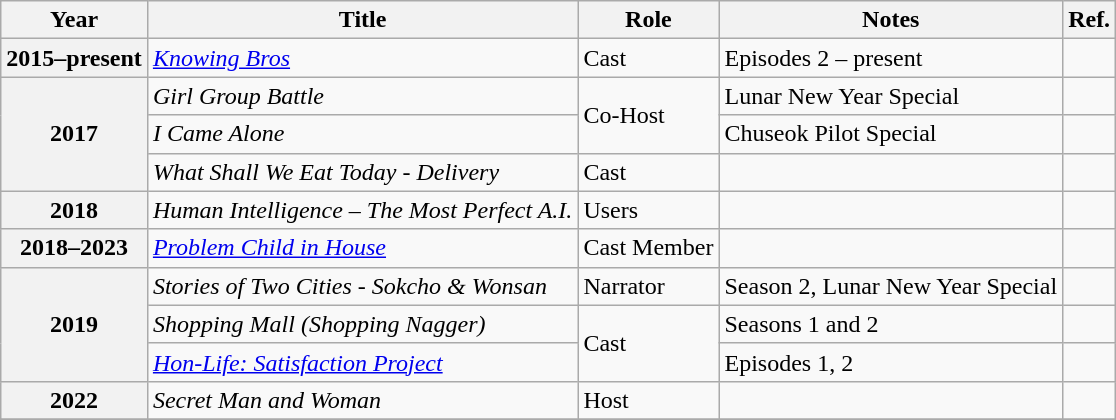<table class="wikitable">
<tr>
<th>Year</th>
<th>Title</th>
<th>Role</th>
<th>Notes</th>
<th>Ref.</th>
</tr>
<tr>
<th>2015–present</th>
<td><em><a href='#'>Knowing Bros</a></em></td>
<td>Cast</td>
<td>Episodes 2 – present</td>
<td></td>
</tr>
<tr>
<th rowspan="3">2017</th>
<td><em>Girl Group Battle</em></td>
<td rowspan="2">Co-Host</td>
<td>Lunar New Year Special</td>
<td></td>
</tr>
<tr>
<td><em>I Came Alone</em></td>
<td>Chuseok Pilot Special</td>
<td></td>
</tr>
<tr>
<td><em>What Shall We Eat Today - Delivery</em></td>
<td>Cast</td>
<td></td>
<td></td>
</tr>
<tr>
<th>2018</th>
<td><em>Human Intelligence – The Most Perfect A.I.</em></td>
<td>Users</td>
<td></td>
<td></td>
</tr>
<tr>
<th>2018–2023</th>
<td><em><a href='#'>Problem Child in House</a></em></td>
<td>Cast Member</td>
<td></td>
<td></td>
</tr>
<tr>
<th rowspan="3">2019</th>
<td><em>Stories of Two Cities - Sokcho & Wonsan</em></td>
<td>Narrator</td>
<td>Season 2, Lunar New Year Special</td>
<td></td>
</tr>
<tr>
<td><em>Shopping Mall (Shopping Nagger)</em></td>
<td rowspan="2">Cast</td>
<td>Seasons 1 and 2</td>
<td></td>
</tr>
<tr>
<td><em><a href='#'>Hon-Life: Satisfaction Project</a></em></td>
<td>Episodes 1, 2</td>
<td></td>
</tr>
<tr>
<th>2022</th>
<td><em>Secret Man and Woman</em></td>
<td>Host</td>
<td></td>
<td></td>
</tr>
<tr>
</tr>
</table>
